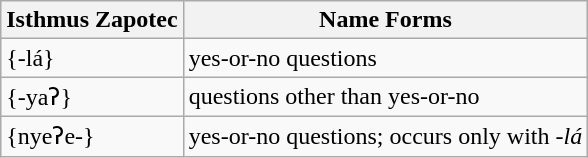<table class="wikitable">
<tr>
<th>Isthmus Zapotec</th>
<th>Name Forms</th>
</tr>
<tr>
<td>{-lá}</td>
<td>yes-or-no questions</td>
</tr>
<tr>
<td>{-yaʔ}</td>
<td>questions other than yes-or-no</td>
</tr>
<tr>
<td>{nyeʔe-}</td>
<td>yes-or-no questions; occurs only with <em>-lá</em></td>
</tr>
</table>
